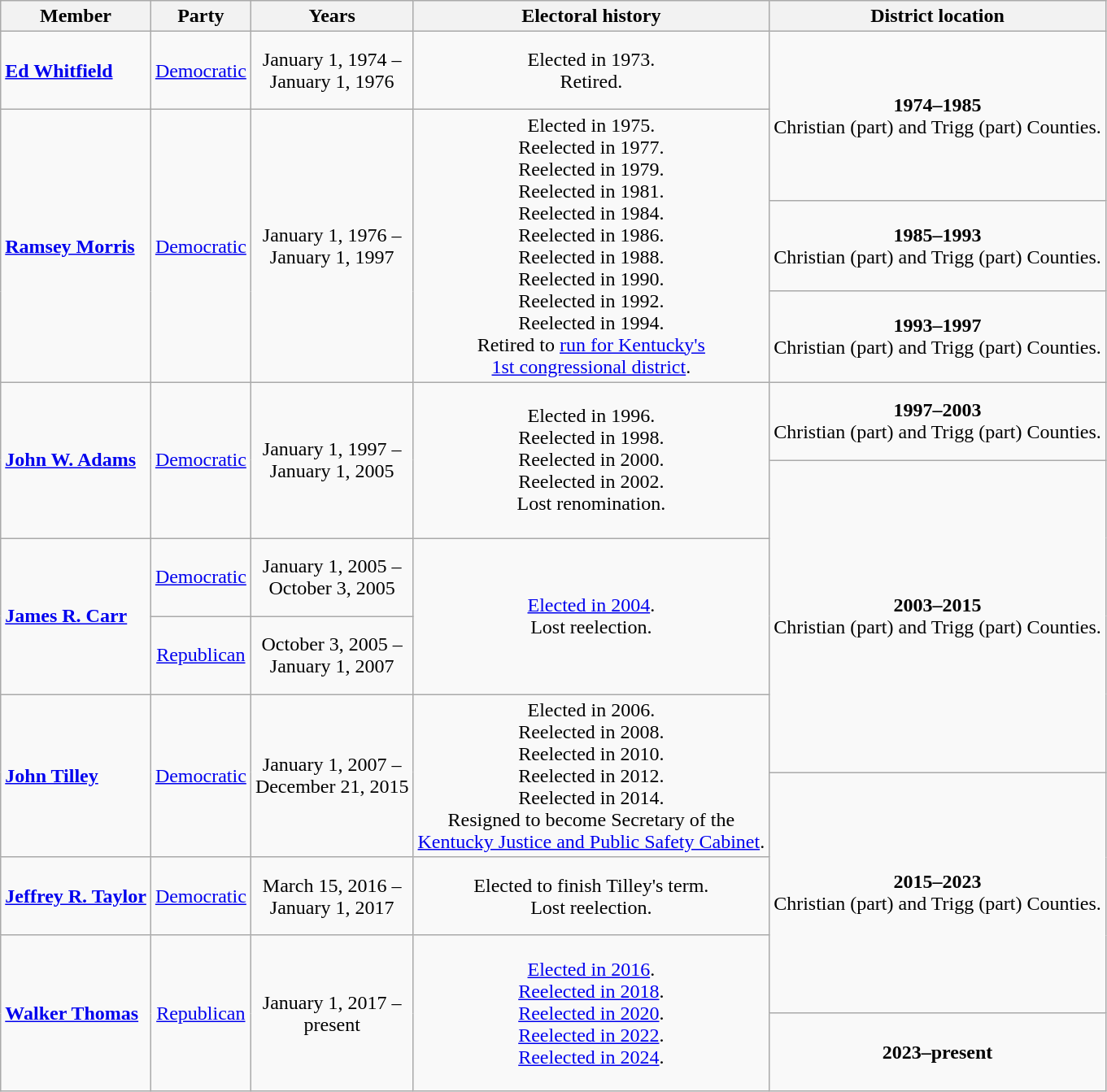<table class=wikitable style="text-align:center">
<tr>
<th>Member</th>
<th>Party</th>
<th>Years</th>
<th>Electoral history</th>
<th>District location</th>
</tr>
<tr style="height:4em">
<td align=left><strong><a href='#'>Ed Whitfield</a></strong><br></td>
<td><a href='#'>Democratic</a></td>
<td nowrap>January 1, 1974 –<br>January 1, 1976</td>
<td>Elected in 1973.<br>Retired.</td>
<td rowspan=2><strong>1974–1985</strong><br>Christian (part) and Trigg (part) Counties.</td>
</tr>
<tr style="height:4em">
<td rowspan=3 align=left><strong><a href='#'>Ramsey Morris</a></strong><br></td>
<td rowspan=3 ><a href='#'>Democratic</a></td>
<td rowspan=3 nowrap>January 1, 1976 –<br>January 1, 1997</td>
<td rowspan=3>Elected in 1975.<br>Reelected in 1977.<br>Reelected in 1979.<br>Reelected in 1981.<br>Reelected in 1984.<br>Reelected in 1986.<br>Reelected in 1988.<br>Reelected in 1990.<br>Reelected in 1992.<br>Reelected in 1994.<br>Retired to <a href='#'>run for Kentucky's<br>1st congressional district</a>.</td>
</tr>
<tr style="height:4em">
<td><strong>1985–1993</strong><br>Christian (part) and Trigg (part) Counties.</td>
</tr>
<tr style="height:4em">
<td><strong>1993–1997</strong><br>Christian (part) and Trigg (part) Counties.</td>
</tr>
<tr style="height:4em">
<td rowspan=2 align=left><strong><a href='#'>John W. Adams</a></strong><br></td>
<td rowspan=2 ><a href='#'>Democratic</a></td>
<td rowspan=2 nowrap>January 1, 1997 –<br>January 1, 2005</td>
<td rowspan=2>Elected in 1996.<br>Reelected in 1998.<br>Reelected in 2000.<br>Reelected in 2002.<br>Lost renomination.</td>
<td><strong>1997–2003</strong><br>Christian (part) and Trigg (part) Counties.</td>
</tr>
<tr style="height:4em">
<td rowspan=4><strong>2003–2015</strong><br>Christian (part) and Trigg (part) Counties.</td>
</tr>
<tr style="height:4em">
<td rowspan=2 align=left><strong><a href='#'>James R. Carr</a></strong><br></td>
<td><a href='#'>Democratic</a></td>
<td nowrap>January 1, 2005 –<br>October 3, 2005</td>
<td rowspan=2><a href='#'>Elected in 2004</a>.<br>Lost reelection.</td>
</tr>
<tr style="height:4em">
<td><a href='#'>Republican</a></td>
<td nowrap>October 3, 2005 –<br>January 1, 2007</td>
</tr>
<tr style="height:4em">
<td rowspan=2 align=left><strong><a href='#'>John Tilley</a></strong><br></td>
<td rowspan=2 ><a href='#'>Democratic</a></td>
<td rowspan=2 nowrap>January 1, 2007 –<br>December 21, 2015</td>
<td rowspan=2>Elected in 2006.<br>Reelected in 2008.<br>Reelected in 2010.<br>Reelected in 2012.<br>Reelected in 2014.<br>Resigned to become Secretary of the<br><a href='#'>Kentucky Justice and Public Safety Cabinet</a>.</td>
</tr>
<tr style="height:4em">
<td rowspan=3><strong>2015–2023</strong><br>Christian (part) and Trigg (part) Counties.</td>
</tr>
<tr style="height:4em">
<td align=left><strong><a href='#'>Jeffrey R. Taylor</a></strong><br></td>
<td><a href='#'>Democratic</a></td>
<td nowrap>March 15, 2016 –<br>January 1, 2017</td>
<td>Elected to finish Tilley's term.<br>Lost reelection.</td>
</tr>
<tr style="height:4em">
<td rowspan=2 align=left><strong><a href='#'>Walker Thomas</a></strong><br></td>
<td rowspan=2 ><a href='#'>Republican</a></td>
<td rowspan=2 nowrap>January 1, 2017 –<br>present</td>
<td rowspan=2><a href='#'>Elected in 2016</a>.<br><a href='#'>Reelected in 2018</a>.<br><a href='#'>Reelected in 2020</a>.<br><a href='#'>Reelected in 2022</a>.<br><a href='#'>Reelected in 2024</a>.</td>
</tr>
<tr style="height:4em">
<td><strong>2023–present</strong><br></td>
</tr>
</table>
